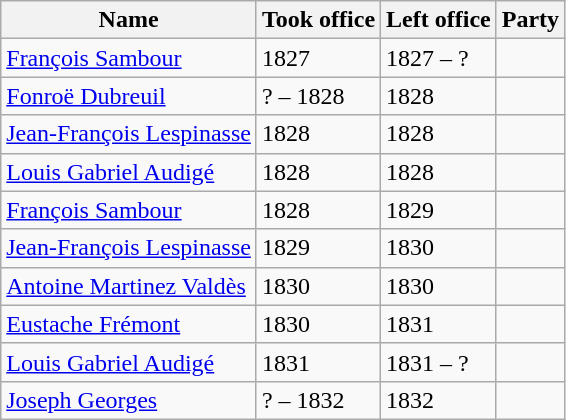<table class="wikitable">
<tr>
<th>Name</th>
<th>Took office</th>
<th>Left office</th>
<th>Party</th>
</tr>
<tr>
<td><a href='#'>François Sambour</a></td>
<td>1827</td>
<td>1827 – ?</td>
<td></td>
</tr>
<tr>
<td><a href='#'>Fonroë Dubreuil</a></td>
<td>? – 1828</td>
<td>1828</td>
<td></td>
</tr>
<tr>
<td><a href='#'>Jean-François Lespinasse</a></td>
<td>1828</td>
<td>1828</td>
<td></td>
</tr>
<tr>
<td><a href='#'>Louis Gabriel Audigé</a></td>
<td>1828</td>
<td>1828</td>
<td></td>
</tr>
<tr>
<td><a href='#'>François Sambour</a></td>
<td>1828</td>
<td>1829</td>
<td></td>
</tr>
<tr>
<td><a href='#'>Jean-François Lespinasse</a></td>
<td>1829</td>
<td>1830</td>
<td></td>
</tr>
<tr>
<td><a href='#'>Antoine Martinez Valdès</a></td>
<td>1830</td>
<td>1830</td>
<td></td>
</tr>
<tr>
<td><a href='#'>Eustache Frémont</a></td>
<td>1830</td>
<td>1831</td>
<td></td>
</tr>
<tr>
<td><a href='#'>Louis Gabriel Audigé</a></td>
<td>1831</td>
<td>1831 – ?</td>
<td></td>
</tr>
<tr>
<td><a href='#'>Joseph Georges</a></td>
<td>? – 1832</td>
<td>1832</td>
<td></td>
</tr>
</table>
